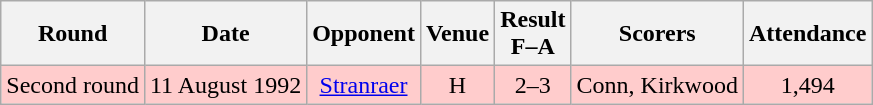<table class="wikitable" style="text-align:center;">
<tr>
<th>Round</th>
<th>Date</th>
<th>Opponent</th>
<th>Venue</th>
<th>Result<br>F–A</th>
<th>Scorers</th>
<th>Attendance</th>
</tr>
<tr bgcolor="#FFCCCC">
<td>Second round</td>
<td>11 August 1992</td>
<td><a href='#'>Stranraer</a></td>
<td>H</td>
<td>2–3 </td>
<td>Conn, Kirkwood</td>
<td>1,494</td>
</tr>
</table>
